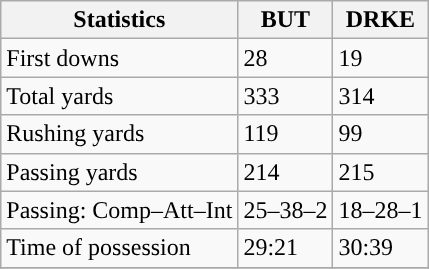<table class="wikitable" style="float: left;">
<tr>
<th>Statistics</th>
<th>BUT</th>
<th>DRKE</th>
</tr>
<tr>
<td>First downs</td>
<td>28</td>
<td>19</td>
</tr>
<tr>
<td>Total yards</td>
<td>333</td>
<td>314</td>
</tr>
<tr>
<td>Rushing yards</td>
<td>119</td>
<td>99</td>
</tr>
<tr>
<td>Passing yards</td>
<td>214</td>
<td>215</td>
</tr>
<tr>
<td>Passing: Comp–Att–Int</td>
<td>25–38–2</td>
<td>18–28–1</td>
</tr>
<tr>
<td>Time of possession</td>
<td>29:21</td>
<td>30:39</td>
</tr>
<tr>
</tr>
</table>
